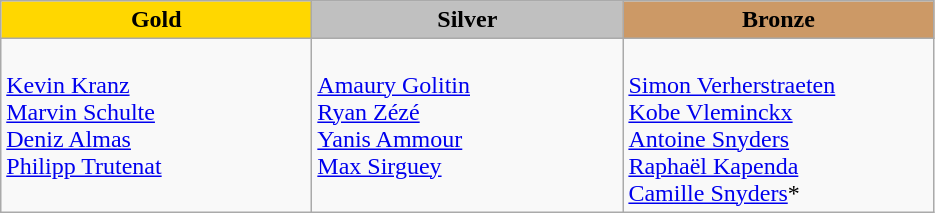<table class="wikitable" style="text-align:left">
<tr align="center">
<td width=200 bgcolor=gold><strong>Gold</strong></td>
<td width=200 bgcolor=silver><strong>Silver</strong></td>
<td width=200 bgcolor=CC9966><strong>Bronze</strong></td>
</tr>
<tr>
<td valign=top><em></em><br><a href='#'>Kevin Kranz</a><br><a href='#'>Marvin Schulte</a><br><a href='#'>Deniz Almas</a><br><a href='#'>Philipp Trutenat</a></td>
<td valign=top><em></em><br><a href='#'>Amaury Golitin</a><br><a href='#'>Ryan Zézé</a><br><a href='#'>Yanis Ammour</a><br><a href='#'>Max Sirguey</a></td>
<td valign=top><em></em><br><a href='#'>Simon Verherstraeten</a><br><a href='#'>Kobe Vleminckx</a><br><a href='#'>Antoine Snyders</a><br><a href='#'>Raphaël Kapenda</a><br><a href='#'>Camille Snyders</a>*</td>
</tr>
</table>
